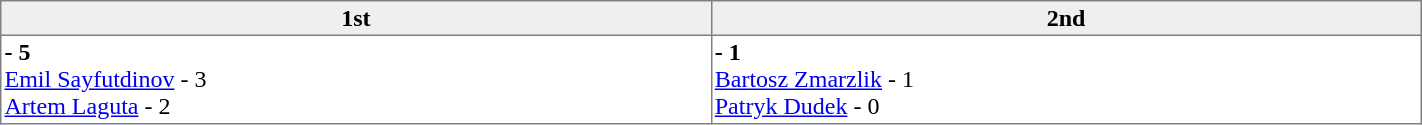<table border="1" cellpadding="2" cellspacing="0"  style="width:75%; border-collapse:collapse;">
<tr style="text-align:left; background:#efefef;">
<th width=15% align=center >1st</th>
<th width=15% align=center >2nd</th>
</tr>
<tr align=left>
<td valign=top align=left ><strong> - 5</strong><br><a href='#'>Emil Sayfutdinov</a> - 3<br><a href='#'>Artem Laguta</a> - 2</td>
<td valign=top align=left ><strong> - 1</strong><br><a href='#'>Bartosz Zmarzlik</a> - 1<br><a href='#'>Patryk Dudek</a> - 0</td>
</tr>
</table>
